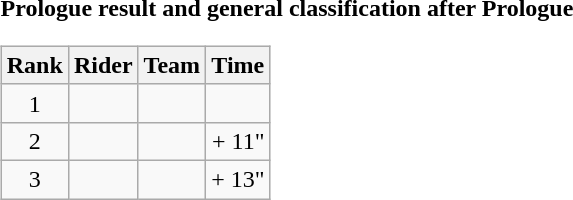<table>
<tr>
<td><strong>Prologue result and general classification after Prologue</strong><br><table class="wikitable">
<tr>
<th scope="col">Rank</th>
<th scope="col">Rider</th>
<th scope="col">Team</th>
<th scope="col">Time</th>
</tr>
<tr>
<td style="text-align:center;">1</td>
<td></td>
<td></td>
<td style="text-align:right;"></td>
</tr>
<tr>
<td style="text-align:center;">2</td>
<td></td>
<td></td>
<td style="text-align:right;">+ 11"</td>
</tr>
<tr>
<td style="text-align:center;">3</td>
<td></td>
<td></td>
<td style="text-align:right;">+ 13"</td>
</tr>
</table>
</td>
</tr>
</table>
